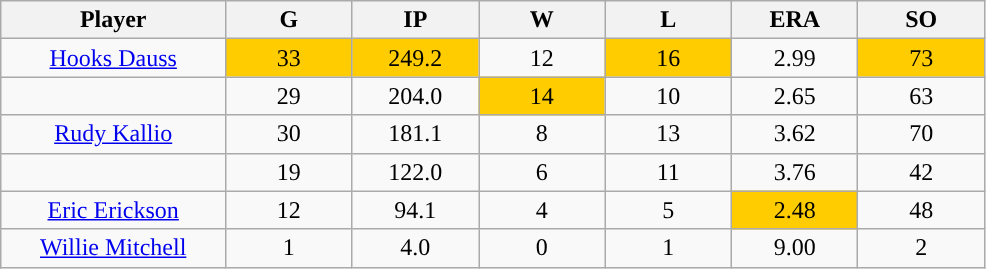<table class="wikitable sortable">
<tr>
<th bgcolor="#DDDDFF" width="16%">Player</th>
<th bgcolor="#DDDDFF" width="9%">G</th>
<th bgcolor="#DDDDFF" width="9%">IP</th>
<th bgcolor="#DDDDFF" width="9%">W</th>
<th bgcolor="#DDDDFF" width="9%">L</th>
<th bgcolor="#DDDDFF" width="9%">ERA</th>
<th bgcolor="#DDDDFF" width="9%">SO</th>
</tr>
<tr align="center">
<td><a href='#'>Hooks Dauss</a></td>
<td style="background:#fc0;">33</td>
<td style="background:#fc0;">249.2</td>
<td>12</td>
<td style="background:#fc0;">16</td>
<td>2.99</td>
<td style="background:#fc0;">73</td>
</tr>
<tr align=center>
<td></td>
<td>29</td>
<td>204.0</td>
<td style="background:#fc0;">14</td>
<td>10</td>
<td>2.65</td>
<td>63</td>
</tr>
<tr align="center">
<td><a href='#'>Rudy Kallio</a></td>
<td>30</td>
<td>181.1</td>
<td>8</td>
<td>13</td>
<td>3.62</td>
<td>70</td>
</tr>
<tr align=center>
<td></td>
<td>19</td>
<td>122.0</td>
<td>6</td>
<td>11</td>
<td>3.76</td>
<td>42</td>
</tr>
<tr align="center">
<td><a href='#'>Eric Erickson</a></td>
<td>12</td>
<td>94.1</td>
<td>4</td>
<td>5</td>
<td style="background:#fc0;">2.48</td>
<td>48</td>
</tr>
<tr align=center>
<td><a href='#'>Willie Mitchell</a></td>
<td>1</td>
<td>4.0</td>
<td>0</td>
<td>1</td>
<td>9.00</td>
<td>2</td>
</tr>
</table>
